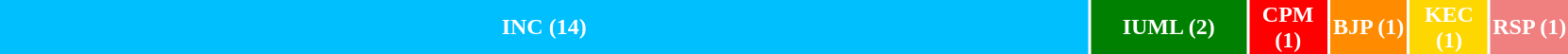<table style="width:88%; text-align:center;">
<tr style="color:white; height:25px;">
<td style="background:DeepSkyBlue; width:70%;"><strong>INC (14)</strong></td>
<td style="background:Green; width:10%;"><strong>IUML (2)</strong></td>
<td style="background:Red; width:5%;"><strong>CPM (1)</strong></td>
<td style="background:DarkOrange; width:5%;"><strong>BJP (1)</strong></td>
<td style="background:Gold; width:5%;"><strong>KEC (1)</strong></td>
<td style="background:LightCoral; width:5%;"><strong>RSP (1)</strong></td>
</tr>
<tr>
</tr>
</table>
